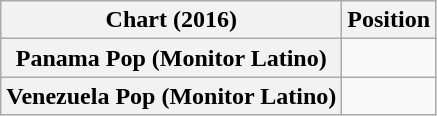<table class="wikitable sortable plainrowheaders" style="text-align:center;">
<tr>
<th scope="col">Chart (2016)</th>
<th scope="col">Position</th>
</tr>
<tr>
<th scope="row">Panama Pop (Monitor Latino)</th>
<td></td>
</tr>
<tr>
<th scope="row">Venezuela Pop (Monitor Latino)</th>
<td></td>
</tr>
</table>
